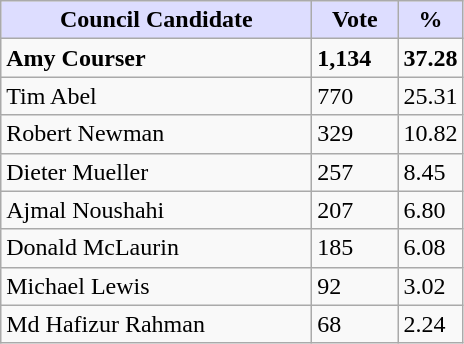<table class="wikitable sortable">
<tr>
<th style="background:#ddf; width:200px;">Council Candidate</th>
<th style="background:#ddf; width:50px;">Vote</th>
<th style="background:#ddf; width:30px;">%</th>
</tr>
<tr>
<td><strong>Amy Courser</strong></td>
<td><strong>1,134</strong></td>
<td><strong>37.28</strong></td>
</tr>
<tr>
<td>Tim Abel</td>
<td>770</td>
<td>25.31</td>
</tr>
<tr>
<td>Robert Newman</td>
<td>329</td>
<td>10.82</td>
</tr>
<tr>
<td>Dieter Mueller</td>
<td>257</td>
<td>8.45</td>
</tr>
<tr>
<td>Ajmal Noushahi</td>
<td>207</td>
<td>6.80</td>
</tr>
<tr>
<td>Donald McLaurin</td>
<td>185</td>
<td>6.08</td>
</tr>
<tr>
<td>Michael Lewis</td>
<td>92</td>
<td>3.02</td>
</tr>
<tr>
<td>Md Hafizur Rahman</td>
<td>68</td>
<td>2.24</td>
</tr>
</table>
